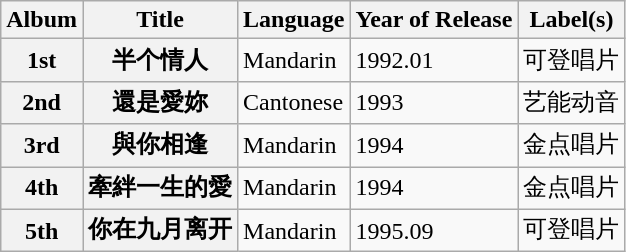<table class="wikitable">
<tr>
<th>Album</th>
<th>Title</th>
<th>Language</th>
<th>Year of Release</th>
<th>Label(s)</th>
</tr>
<tr>
<th>1st</th>
<th>半个情人</th>
<td>Mandarin</td>
<td>1992.01</td>
<td>可登唱片</td>
</tr>
<tr>
<th>2nd</th>
<th>還是愛妳</th>
<td>Cantonese</td>
<td>1993</td>
<td>艺能动音</td>
</tr>
<tr>
<th>3rd</th>
<th>與你相逢</th>
<td>Mandarin</td>
<td>1994</td>
<td>金点唱片</td>
</tr>
<tr>
<th>4th</th>
<th>牽絆一生的愛</th>
<td>Mandarin</td>
<td>1994</td>
<td>金点唱片</td>
</tr>
<tr>
<th>5th</th>
<th>你在九月离开</th>
<td>Mandarin</td>
<td>1995.09</td>
<td>可登唱片</td>
</tr>
</table>
